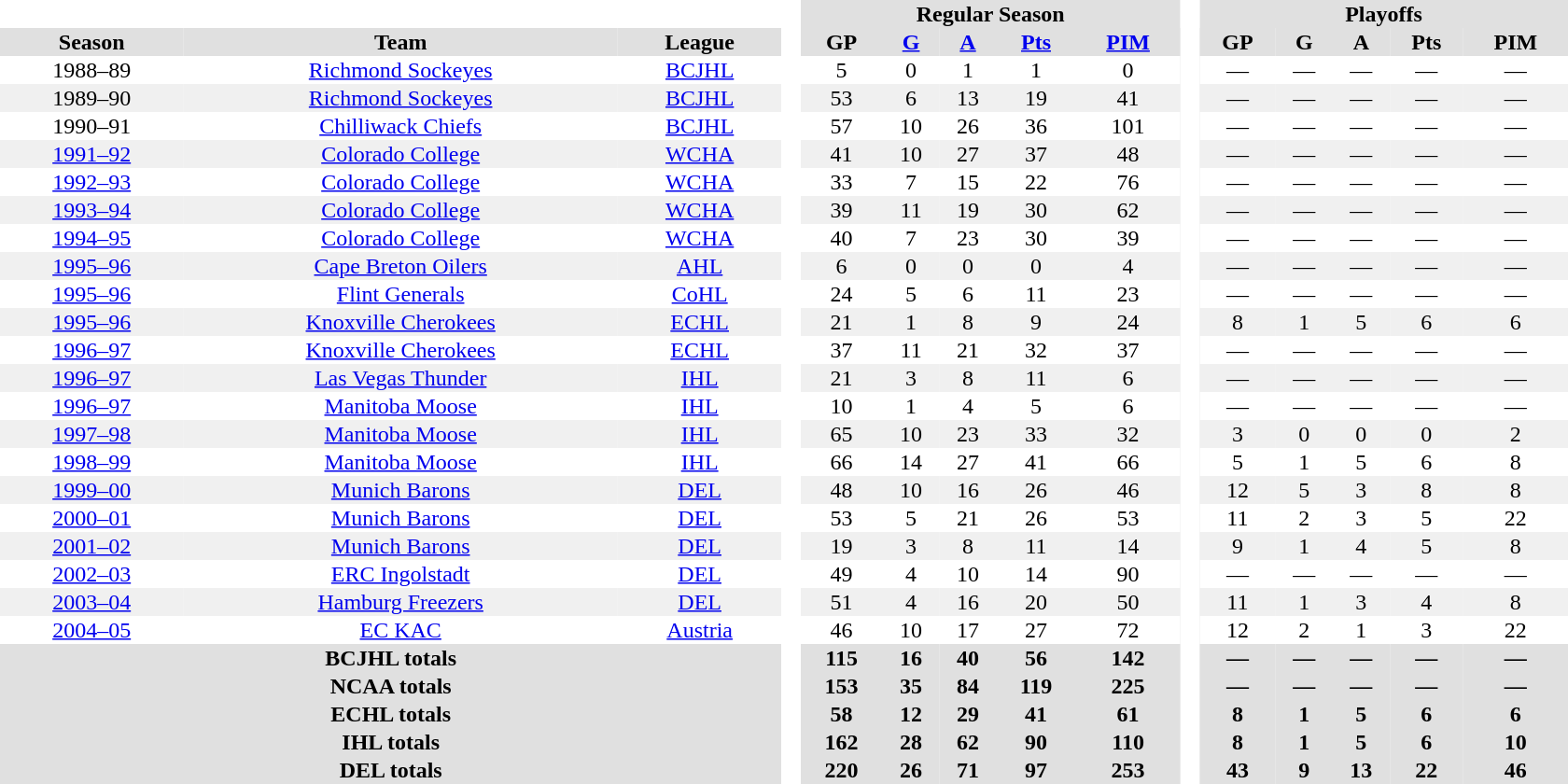<table border="0" cellpadding="1" cellspacing="0" style="text-align:center; width:70em">
<tr bgcolor="#e0e0e0">
<th colspan="3"  bgcolor="#ffffff"> </th>
<th rowspan="99" bgcolor="#ffffff"> </th>
<th colspan="5">Regular Season</th>
<th rowspan="99" bgcolor="#ffffff"> </th>
<th colspan="5">Playoffs</th>
</tr>
<tr bgcolor="#e0e0e0">
<th>Season</th>
<th>Team</th>
<th>League</th>
<th>GP</th>
<th><a href='#'>G</a></th>
<th><a href='#'>A</a></th>
<th><a href='#'>Pts</a></th>
<th><a href='#'>PIM</a></th>
<th>GP</th>
<th>G</th>
<th>A</th>
<th>Pts</th>
<th>PIM</th>
</tr>
<tr>
<td>1988–89</td>
<td><a href='#'>Richmond Sockeyes</a></td>
<td><a href='#'>BCJHL</a></td>
<td>5</td>
<td>0</td>
<td>1</td>
<td>1</td>
<td>0</td>
<td>—</td>
<td>—</td>
<td>—</td>
<td>—</td>
<td>—</td>
</tr>
<tr bgcolor="f0f0f0">
<td>1989–90</td>
<td><a href='#'>Richmond Sockeyes</a></td>
<td><a href='#'>BCJHL</a></td>
<td>53</td>
<td>6</td>
<td>13</td>
<td>19</td>
<td>41</td>
<td>—</td>
<td>—</td>
<td>—</td>
<td>—</td>
<td>—</td>
</tr>
<tr>
<td>1990–91</td>
<td><a href='#'>Chilliwack Chiefs</a></td>
<td><a href='#'>BCJHL</a></td>
<td>57</td>
<td>10</td>
<td>26</td>
<td>36</td>
<td>101</td>
<td>—</td>
<td>—</td>
<td>—</td>
<td>—</td>
<td>—</td>
</tr>
<tr bgcolor="f0f0f0">
<td><a href='#'>1991–92</a></td>
<td><a href='#'>Colorado College</a></td>
<td><a href='#'>WCHA</a></td>
<td>41</td>
<td>10</td>
<td>27</td>
<td>37</td>
<td>48</td>
<td>—</td>
<td>—</td>
<td>—</td>
<td>—</td>
<td>—</td>
</tr>
<tr>
<td><a href='#'>1992–93</a></td>
<td><a href='#'>Colorado College</a></td>
<td><a href='#'>WCHA</a></td>
<td>33</td>
<td>7</td>
<td>15</td>
<td>22</td>
<td>76</td>
<td>—</td>
<td>—</td>
<td>—</td>
<td>—</td>
<td>—</td>
</tr>
<tr bgcolor="f0f0f0">
<td><a href='#'>1993–94</a></td>
<td><a href='#'>Colorado College</a></td>
<td><a href='#'>WCHA</a></td>
<td>39</td>
<td>11</td>
<td>19</td>
<td>30</td>
<td>62</td>
<td>—</td>
<td>—</td>
<td>—</td>
<td>—</td>
<td>—</td>
</tr>
<tr>
<td><a href='#'>1994–95</a></td>
<td><a href='#'>Colorado College</a></td>
<td><a href='#'>WCHA</a></td>
<td>40</td>
<td>7</td>
<td>23</td>
<td>30</td>
<td>39</td>
<td>—</td>
<td>—</td>
<td>—</td>
<td>—</td>
<td>—</td>
</tr>
<tr bgcolor="f0f0f0">
<td><a href='#'>1995–96</a></td>
<td><a href='#'>Cape Breton Oilers</a></td>
<td><a href='#'>AHL</a></td>
<td>6</td>
<td>0</td>
<td>0</td>
<td>0</td>
<td>4</td>
<td>—</td>
<td>—</td>
<td>—</td>
<td>—</td>
<td>—</td>
</tr>
<tr>
<td><a href='#'>1995–96</a></td>
<td><a href='#'>Flint Generals</a></td>
<td><a href='#'>CoHL</a></td>
<td>24</td>
<td>5</td>
<td>6</td>
<td>11</td>
<td>23</td>
<td>—</td>
<td>—</td>
<td>—</td>
<td>—</td>
<td>—</td>
</tr>
<tr bgcolor="f0f0f0">
<td><a href='#'>1995–96</a></td>
<td><a href='#'>Knoxville Cherokees</a></td>
<td><a href='#'>ECHL</a></td>
<td>21</td>
<td>1</td>
<td>8</td>
<td>9</td>
<td>24</td>
<td>8</td>
<td>1</td>
<td>5</td>
<td>6</td>
<td>6</td>
</tr>
<tr>
<td><a href='#'>1996–97</a></td>
<td><a href='#'>Knoxville Cherokees</a></td>
<td><a href='#'>ECHL</a></td>
<td>37</td>
<td>11</td>
<td>21</td>
<td>32</td>
<td>37</td>
<td>—</td>
<td>—</td>
<td>—</td>
<td>—</td>
<td>—</td>
</tr>
<tr bgcolor="f0f0f0">
<td><a href='#'>1996–97</a></td>
<td><a href='#'>Las Vegas Thunder</a></td>
<td><a href='#'>IHL</a></td>
<td>21</td>
<td>3</td>
<td>8</td>
<td>11</td>
<td>6</td>
<td>—</td>
<td>—</td>
<td>—</td>
<td>—</td>
<td>—</td>
</tr>
<tr>
<td><a href='#'>1996–97</a></td>
<td><a href='#'>Manitoba Moose</a></td>
<td><a href='#'>IHL</a></td>
<td>10</td>
<td>1</td>
<td>4</td>
<td>5</td>
<td>6</td>
<td>—</td>
<td>—</td>
<td>—</td>
<td>—</td>
<td>—</td>
</tr>
<tr bgcolor="f0f0f0">
<td><a href='#'>1997–98</a></td>
<td><a href='#'>Manitoba Moose</a></td>
<td><a href='#'>IHL</a></td>
<td>65</td>
<td>10</td>
<td>23</td>
<td>33</td>
<td>32</td>
<td>3</td>
<td>0</td>
<td>0</td>
<td>0</td>
<td>2</td>
</tr>
<tr>
<td><a href='#'>1998–99</a></td>
<td><a href='#'>Manitoba Moose</a></td>
<td><a href='#'>IHL</a></td>
<td>66</td>
<td>14</td>
<td>27</td>
<td>41</td>
<td>66</td>
<td>5</td>
<td>1</td>
<td>5</td>
<td>6</td>
<td>8</td>
</tr>
<tr bgcolor="f0f0f0">
<td><a href='#'>1999–00</a></td>
<td><a href='#'>Munich Barons</a></td>
<td><a href='#'>DEL</a></td>
<td>48</td>
<td>10</td>
<td>16</td>
<td>26</td>
<td>46</td>
<td>12</td>
<td>5</td>
<td>3</td>
<td>8</td>
<td>8</td>
</tr>
<tr>
<td><a href='#'>2000–01</a></td>
<td><a href='#'>Munich Barons</a></td>
<td><a href='#'>DEL</a></td>
<td>53</td>
<td>5</td>
<td>21</td>
<td>26</td>
<td>53</td>
<td>11</td>
<td>2</td>
<td>3</td>
<td>5</td>
<td>22</td>
</tr>
<tr bgcolor="f0f0f0">
<td><a href='#'>2001–02</a></td>
<td><a href='#'>Munich Barons</a></td>
<td><a href='#'>DEL</a></td>
<td>19</td>
<td>3</td>
<td>8</td>
<td>11</td>
<td>14</td>
<td>9</td>
<td>1</td>
<td>4</td>
<td>5</td>
<td>8</td>
</tr>
<tr>
<td><a href='#'>2002–03</a></td>
<td><a href='#'>ERC Ingolstadt</a></td>
<td><a href='#'>DEL</a></td>
<td>49</td>
<td>4</td>
<td>10</td>
<td>14</td>
<td>90</td>
<td>—</td>
<td>—</td>
<td>—</td>
<td>—</td>
<td>—</td>
</tr>
<tr bgcolor="f0f0f0">
<td><a href='#'>2003–04</a></td>
<td><a href='#'>Hamburg Freezers</a></td>
<td><a href='#'>DEL</a></td>
<td>51</td>
<td>4</td>
<td>16</td>
<td>20</td>
<td>50</td>
<td>11</td>
<td>1</td>
<td>3</td>
<td>4</td>
<td>8</td>
</tr>
<tr>
<td><a href='#'>2004–05</a></td>
<td><a href='#'>EC KAC</a></td>
<td><a href='#'>Austria</a></td>
<td>46</td>
<td>10</td>
<td>17</td>
<td>27</td>
<td>72</td>
<td>12</td>
<td>2</td>
<td>1</td>
<td>3</td>
<td>22</td>
</tr>
<tr bgcolor="#e0e0e0">
<th colspan="3">BCJHL totals</th>
<th>115</th>
<th>16</th>
<th>40</th>
<th>56</th>
<th>142</th>
<th>—</th>
<th>—</th>
<th>—</th>
<th>—</th>
<th>—</th>
</tr>
<tr bgcolor="#e0e0e0">
<th colspan="3">NCAA totals</th>
<th>153</th>
<th>35</th>
<th>84</th>
<th>119</th>
<th>225</th>
<th>—</th>
<th>—</th>
<th>—</th>
<th>—</th>
<th>—</th>
</tr>
<tr bgcolor="#e0e0e0">
<th colspan="3">ECHL totals</th>
<th>58</th>
<th>12</th>
<th>29</th>
<th>41</th>
<th>61</th>
<th>8</th>
<th>1</th>
<th>5</th>
<th>6</th>
<th>6</th>
</tr>
<tr bgcolor="#e0e0e0">
<th colspan="3">IHL totals</th>
<th>162</th>
<th>28</th>
<th>62</th>
<th>90</th>
<th>110</th>
<th>8</th>
<th>1</th>
<th>5</th>
<th>6</th>
<th>10</th>
</tr>
<tr bgcolor="#e0e0e0">
<th colspan="3">DEL totals</th>
<th>220</th>
<th>26</th>
<th>71</th>
<th>97</th>
<th>253</th>
<th>43</th>
<th>9</th>
<th>13</th>
<th>22</th>
<th>46</th>
</tr>
</table>
